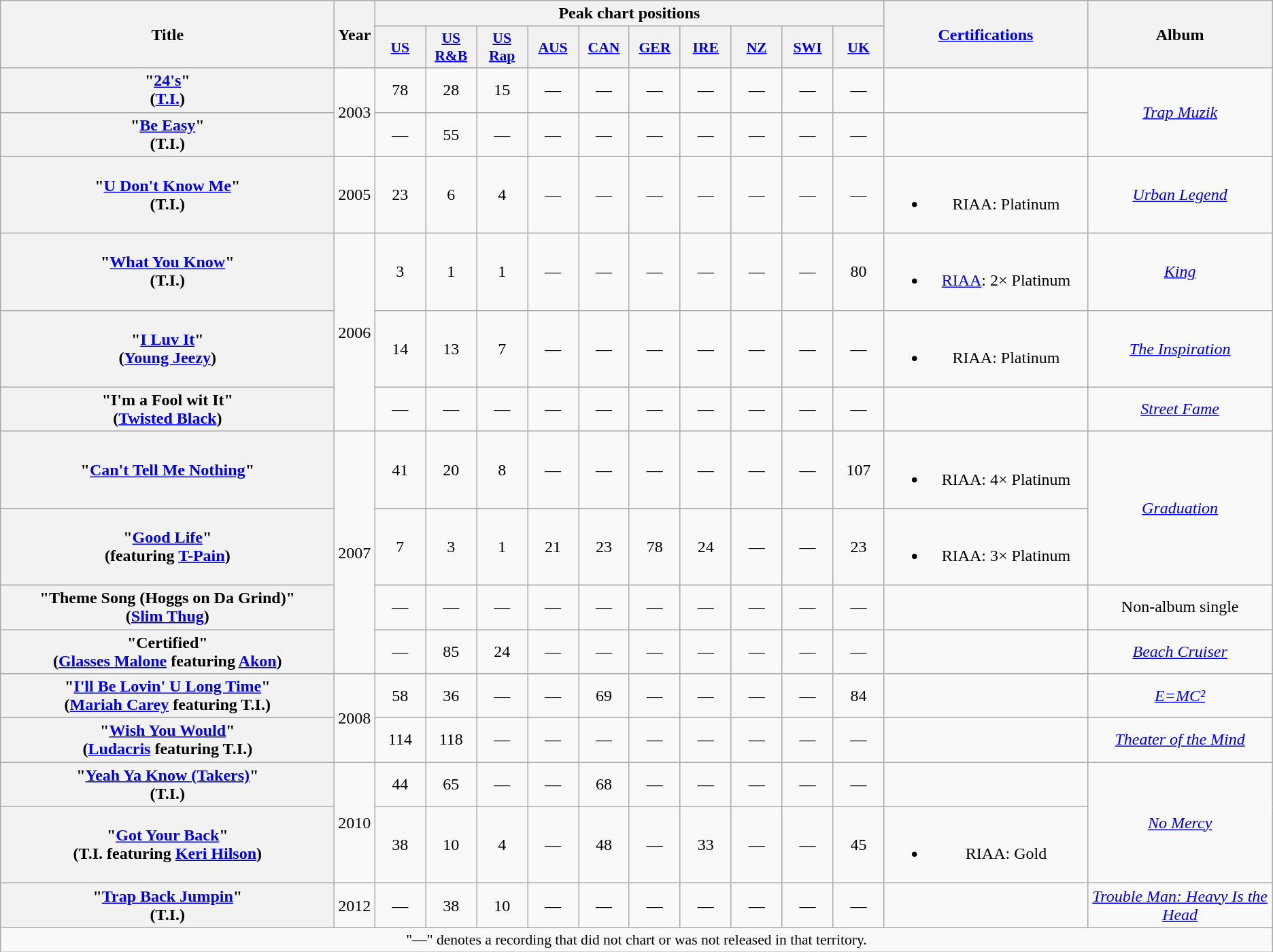<table class="wikitable plainrowheaders" style="text-align:center;">
<tr>
<th scope="col" rowspan="2" style="width:20em;">Title</th>
<th scope="col" rowspan="2">Year</th>
<th scope="col" colspan="10">Peak chart positions</th>
<th scope="col" rowspan="2" style="width:12em;"><a href='#'>Certifications</a></th>
<th scope="col" rowspan="2">Album</th>
</tr>
<tr>
<th scope="col" style="width:3em;font-size:90%;"><a href='#'>US</a></th>
<th scope="col" style="width:3em;font-size:90%;"><a href='#'>US R&B</a></th>
<th scope="col" style="width:3em;font-size:90%;"><a href='#'>US Rap</a></th>
<th scope="col" style="width:3em;font-size:90%;"><a href='#'>AUS</a></th>
<th scope="col" style="width:3em;font-size:90%;"><a href='#'>CAN</a></th>
<th scope="col" style="width:3em;font-size:90%;"><a href='#'>GER</a></th>
<th scope="col" style="width:3em;font-size:90%;"><a href='#'>IRE</a></th>
<th scope="col" style="width:3em;font-size:90%;"><a href='#'>NZ</a></th>
<th scope="col" style="width:3em;font-size:90%;"><a href='#'>SWI</a></th>
<th scope="col" style="width:3em;font-size:90%;"><a href='#'>UK</a></th>
</tr>
<tr>
<th scope="row">"<a href='#'>24's</a>"<br><span>(<a href='#'>T.I.</a>)</span></th>
<td rowspan="2">2003</td>
<td>78</td>
<td>28</td>
<td>15</td>
<td>—</td>
<td>—</td>
<td>—</td>
<td>—</td>
<td>—</td>
<td>—</td>
<td>—</td>
<td></td>
<td rowspan="2"><em><a href='#'>Trap Muzik</a></em></td>
</tr>
<tr>
<th scope="row">"<a href='#'>Be Easy</a>"<br><span>(T.I.)</span></th>
<td>—</td>
<td>55</td>
<td>—</td>
<td>—</td>
<td>—</td>
<td>—</td>
<td>—</td>
<td>—</td>
<td>—</td>
<td>—</td>
<td></td>
</tr>
<tr>
<th scope="row">"<a href='#'>U Don't Know Me</a>"<br><span>(T.I.)</span></th>
<td rowspan="1">2005</td>
<td>23</td>
<td>6</td>
<td>4</td>
<td>—</td>
<td>—</td>
<td>—</td>
<td>—</td>
<td>—</td>
<td>—</td>
<td>—</td>
<td><br><ul><li>RIAA: Platinum</li></ul></td>
<td rowspan="1"><em><a href='#'>Urban Legend</a></em></td>
</tr>
<tr>
<th scope="row">"<a href='#'>What You Know</a>"<br><span>(T.I.)</span></th>
<td rowspan="3">2006</td>
<td>3</td>
<td>1</td>
<td>1</td>
<td>—</td>
<td>—</td>
<td>—</td>
<td>—</td>
<td>—</td>
<td>—</td>
<td>80</td>
<td><br><ul><li><a href='#'>RIAA</a>: 2× Platinum</li></ul></td>
<td rowspan="1"><em><a href='#'>King</a></em></td>
</tr>
<tr>
<th scope="row">"<a href='#'>I Luv It</a>"<br><span>(<a href='#'>Young Jeezy</a>)</span></th>
<td>14</td>
<td>13</td>
<td>7</td>
<td>—</td>
<td>—</td>
<td>—</td>
<td>—</td>
<td>—</td>
<td>—</td>
<td>—</td>
<td><br><ul><li>RIAA: Platinum</li></ul></td>
<td rowspan="1"><em><a href='#'>The Inspiration</a></em></td>
</tr>
<tr>
<th scope="row">"I'm a Fool wit It"<br><span>(<a href='#'>Twisted Black</a>)</span></th>
<td>—</td>
<td>—</td>
<td>—</td>
<td>—</td>
<td>—</td>
<td>—</td>
<td>—</td>
<td>—</td>
<td>—</td>
<td>—</td>
<td></td>
<td><em><a href='#'>Street Fame</a></em></td>
</tr>
<tr>
<th scope="row">"<a href='#'>Can't Tell Me Nothing</a>"</th>
<td rowspan="4">2007</td>
<td>41</td>
<td>20</td>
<td>8</td>
<td>—</td>
<td>—</td>
<td>—</td>
<td>—</td>
<td>—</td>
<td>—</td>
<td>107</td>
<td><br><ul><li>RIAA: 4× Platinum</li></ul></td>
<td rowspan="2"><em><a href='#'>Graduation</a></em></td>
</tr>
<tr>
<th scope="row">"<a href='#'>Good Life</a>"<br><span>(featuring <a href='#'>T-Pain</a>)</span></th>
<td>7</td>
<td>3</td>
<td>1</td>
<td>21</td>
<td>23</td>
<td>78</td>
<td>24</td>
<td>—</td>
<td>—</td>
<td>23</td>
<td><br><ul><li>RIAA: 3× Platinum</li></ul></td>
</tr>
<tr>
<th scope="row">"Theme Song (Hoggs on Da Grind)"<br><span>(<a href='#'>Slim Thug</a>)</span></th>
<td>—</td>
<td>—</td>
<td>—</td>
<td>—</td>
<td>—</td>
<td>—</td>
<td>—</td>
<td>—</td>
<td>—</td>
<td>—</td>
<td></td>
<td>Non-album single</td>
</tr>
<tr>
<th scope="row">"Certified"<br><span>(<a href='#'>Glasses Malone</a> featuring <a href='#'>Akon</a>)</span></th>
<td>—</td>
<td>85</td>
<td>24</td>
<td>—</td>
<td>—</td>
<td>—</td>
<td>—</td>
<td>—</td>
<td>—</td>
<td>—</td>
<td></td>
<td><em><a href='#'>Beach Cruiser</a></em></td>
</tr>
<tr>
<th scope="row">"<a href='#'>I'll Be Lovin' U Long Time</a>"<br><span>(<a href='#'>Mariah Carey</a> featuring T.I.)</span></th>
<td rowspan="2">2008</td>
<td>58</td>
<td>36</td>
<td>—</td>
<td>—</td>
<td>69</td>
<td>—</td>
<td>—</td>
<td>—</td>
<td>—</td>
<td>84</td>
<td></td>
<td><em><a href='#'>E=MC²</a></em></td>
</tr>
<tr>
<th scope="row">"<a href='#'>Wish You Would</a>"<br><span>(<a href='#'>Ludacris</a> featuring T.I.)</span></th>
<td>114</td>
<td>118</td>
<td>—</td>
<td>—</td>
<td>—</td>
<td>—</td>
<td>—</td>
<td>—</td>
<td>—</td>
<td>—</td>
<td></td>
<td><em><a href='#'>Theater of the Mind</a></em></td>
</tr>
<tr>
<th scope="row">"<a href='#'>Yeah Ya Know (Takers)</a>"<br><span>(T.I.)</span></th>
<td rowspan="2">2010</td>
<td>44</td>
<td>65</td>
<td>—</td>
<td>—</td>
<td>68</td>
<td>—</td>
<td>—</td>
<td>—</td>
<td>—</td>
<td>—</td>
<td></td>
<td rowspan="2"><em><a href='#'>No Mercy</a></em></td>
</tr>
<tr>
<th scope="row">"<a href='#'>Got Your Back</a>"<br><span>(T.I. featuring <a href='#'>Keri Hilson</a>)</span></th>
<td>38</td>
<td>10</td>
<td>4</td>
<td>—</td>
<td>48</td>
<td>—</td>
<td>33</td>
<td>—</td>
<td>—</td>
<td>45</td>
<td><br><ul><li>RIAA: Gold</li></ul></td>
</tr>
<tr>
<th scope="row">"<a href='#'>Trap Back Jumpin</a>"<br><span>(T.I.)</span></th>
<td rowspan="1">2012</td>
<td>—</td>
<td>38</td>
<td>10</td>
<td>—</td>
<td>—</td>
<td>—</td>
<td>—</td>
<td>—</td>
<td>—</td>
<td>—</td>
<td></td>
<td><em><a href='#'>Trouble Man: Heavy Is the Head</a></em></td>
</tr>
<tr>
<td colspan="14" style="font-size:90%">"—" denotes a recording that did not chart or was not released in that territory.</td>
</tr>
</table>
